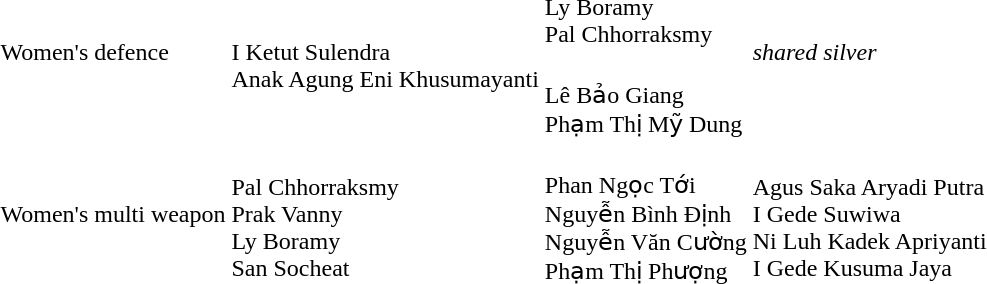<table>
<tr>
<td rowspan=2>Women's defence</td>
<td rowspan=2 nowrap><br>I Ketut Sulendra<br>Anak Agung Eni Khusumayanti</td>
<td><br>Ly Boramy<br>Pal Chhorraksmy</td>
<td rowspan=2><em>shared silver</em></td>
</tr>
<tr>
<td><br>Lê Bảo Giang<br>Phạm Thị Mỹ Dung</td>
</tr>
<tr>
<td>Women's multi weapon</td>
<td><br>Pal Chhorraksmy<br>Prak Vanny<br>Ly Boramy<br>San Socheat</td>
<td nowrap><br>Phan Ngọc Tới<br>Nguyễn Bình Định<br>Nguyễn Văn Cường<br>Phạm Thị Phượng</td>
<td nowrap><br>Agus Saka Aryadi Putra<br>I Gede Suwiwa<br>Ni Luh Kadek Apriyanti<br>I Gede Kusuma Jaya</td>
</tr>
</table>
